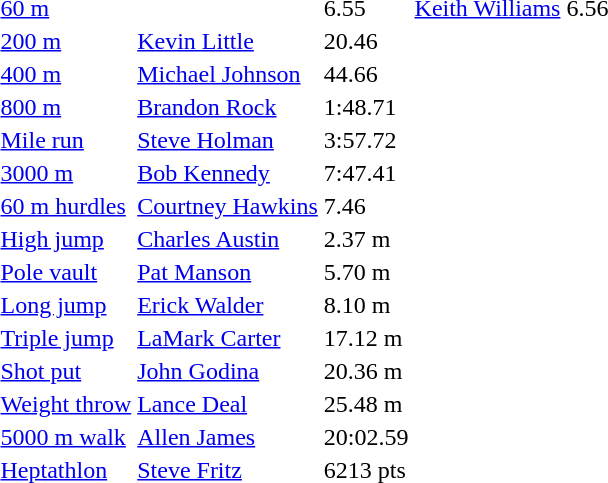<table>
<tr>
<td><a href='#'>60 m</a></td>
<td></td>
<td>6.55</td>
<td><a href='#'>Keith Williams</a></td>
<td>6.56</td>
<td></td>
<td></td>
</tr>
<tr>
<td><a href='#'>200 m</a></td>
<td><a href='#'>Kevin Little</a></td>
<td>20.46</td>
<td></td>
<td></td>
<td></td>
<td></td>
</tr>
<tr>
<td><a href='#'>400 m</a></td>
<td><a href='#'>Michael Johnson</a></td>
<td>44.66</td>
<td></td>
<td></td>
<td></td>
<td></td>
</tr>
<tr>
<td><a href='#'>800 m</a></td>
<td><a href='#'>Brandon Rock</a></td>
<td>1:48.71</td>
<td></td>
<td></td>
<td></td>
<td></td>
</tr>
<tr>
<td><a href='#'>Mile run</a></td>
<td><a href='#'>Steve Holman</a></td>
<td>3:57.72</td>
<td></td>
<td></td>
<td></td>
<td></td>
</tr>
<tr>
<td><a href='#'>3000 m</a></td>
<td><a href='#'>Bob Kennedy</a></td>
<td>7:47.41</td>
<td></td>
<td></td>
<td></td>
<td></td>
</tr>
<tr>
<td><a href='#'>60 m hurdles</a></td>
<td><a href='#'>Courtney Hawkins</a></td>
<td>7.46</td>
<td></td>
<td></td>
<td></td>
<td></td>
</tr>
<tr>
<td><a href='#'>High jump</a></td>
<td><a href='#'>Charles Austin</a></td>
<td>2.37 m</td>
<td></td>
<td></td>
<td></td>
<td></td>
</tr>
<tr>
<td><a href='#'>Pole vault</a></td>
<td><a href='#'>Pat Manson</a></td>
<td>5.70 m</td>
<td></td>
<td></td>
<td></td>
<td></td>
</tr>
<tr>
<td><a href='#'>Long jump</a></td>
<td><a href='#'>Erick Walder</a></td>
<td>8.10 m</td>
<td></td>
<td></td>
<td></td>
<td></td>
</tr>
<tr>
<td><a href='#'>Triple jump</a></td>
<td><a href='#'>LaMark Carter</a></td>
<td>17.12 m</td>
<td></td>
<td></td>
<td></td>
<td></td>
</tr>
<tr>
<td><a href='#'>Shot put</a></td>
<td><a href='#'>John Godina</a></td>
<td>20.36 m</td>
<td></td>
<td></td>
<td></td>
<td></td>
</tr>
<tr>
<td><a href='#'>Weight throw</a></td>
<td><a href='#'>Lance Deal</a></td>
<td>25.48 m</td>
<td></td>
<td></td>
<td></td>
<td></td>
</tr>
<tr>
<td><a href='#'>5000 m walk</a></td>
<td><a href='#'>Allen James</a></td>
<td>20:02.59</td>
<td></td>
<td></td>
<td></td>
<td></td>
</tr>
<tr>
<td><a href='#'>Heptathlon</a></td>
<td><a href='#'>Steve Fritz</a></td>
<td>6213 pts</td>
<td></td>
<td></td>
<td></td>
<td></td>
</tr>
</table>
